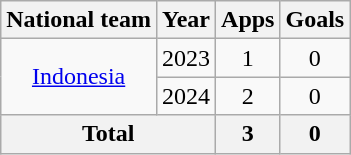<table class="wikitable" style="text-align:center">
<tr>
<th>National team</th>
<th>Year</th>
<th>Apps</th>
<th>Goals</th>
</tr>
<tr>
<td rowspan="2"><a href='#'>Indonesia</a></td>
<td>2023</td>
<td>1</td>
<td>0</td>
</tr>
<tr>
<td>2024</td>
<td>2</td>
<td>0</td>
</tr>
<tr>
<th colspan="2">Total</th>
<th>3</th>
<th>0</th>
</tr>
</table>
